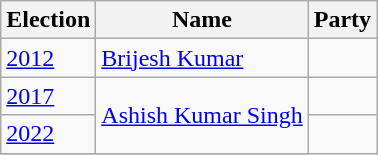<table class="wikitable sortable">
<tr>
<th>Election</th>
<th>Name</th>
<th colspan=2>Party</th>
</tr>
<tr>
<td><a href='#'>2012</a></td>
<td><a href='#'>Brijesh Kumar</a></td>
<td></td>
</tr>
<tr>
<td><a href='#'>2017</a></td>
<td rowspan=2><a href='#'>Ashish Kumar Singh</a></td>
<td></td>
</tr>
<tr>
<td><a href='#'>2022</a></td>
</tr>
<tr>
</tr>
</table>
